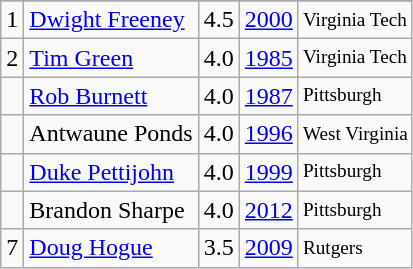<table class="wikitable">
<tr>
</tr>
<tr>
<td>1</td>
<td><a href='#'>Dwight Freeney</a></td>
<td>4.5</td>
<td><a href='#'>2000</a></td>
<td style="font-size:80%;">Virginia Tech</td>
</tr>
<tr>
<td>2</td>
<td><a href='#'>Tim Green</a></td>
<td>4.0</td>
<td><a href='#'>1985</a></td>
<td style="font-size:80%;">Virginia Tech</td>
</tr>
<tr>
<td></td>
<td><a href='#'>Rob Burnett</a></td>
<td>4.0</td>
<td><a href='#'>1987</a></td>
<td style="font-size:80%;">Pittsburgh</td>
</tr>
<tr>
<td></td>
<td>Antwaune Ponds</td>
<td>4.0</td>
<td><a href='#'>1996</a></td>
<td style="font-size:80%;">West Virginia</td>
</tr>
<tr>
<td></td>
<td><a href='#'>Duke Pettijohn</a></td>
<td>4.0</td>
<td><a href='#'>1999</a></td>
<td style="font-size:80%;">Pittsburgh</td>
</tr>
<tr>
<td></td>
<td>Brandon Sharpe</td>
<td>4.0</td>
<td><a href='#'>2012</a></td>
<td style="font-size:80%;">Pittsburgh</td>
</tr>
<tr>
<td>7</td>
<td><a href='#'>Doug Hogue</a></td>
<td>3.5</td>
<td><a href='#'>2009</a></td>
<td style="font-size:80%;">Rutgers</td>
</tr>
</table>
